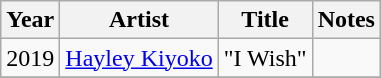<table class="wikitable">
<tr>
<th>Year</th>
<th>Artist</th>
<th>Title</th>
<th>Notes</th>
</tr>
<tr>
<td>2019</td>
<td><a href='#'>Hayley Kiyoko</a></td>
<td>"I Wish"</td>
<td></td>
</tr>
<tr>
</tr>
</table>
